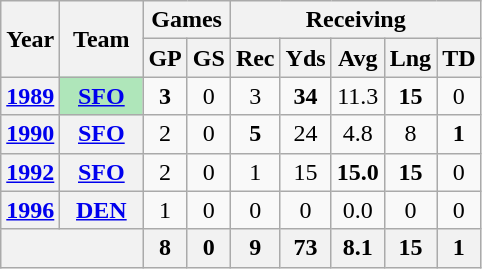<table class="wikitable" style="text-align:center">
<tr>
<th rowspan="2">Year</th>
<th rowspan="2">Team</th>
<th colspan="2">Games</th>
<th colspan="5">Receiving</th>
</tr>
<tr>
<th>GP</th>
<th>GS</th>
<th>Rec</th>
<th>Yds</th>
<th>Avg</th>
<th>Lng</th>
<th>TD</th>
</tr>
<tr>
<th><a href='#'>1989</a></th>
<th style="background:#afe6ba; width:3em;"><a href='#'>SFO</a></th>
<td><strong>3</strong></td>
<td>0</td>
<td>3</td>
<td><strong>34</strong></td>
<td>11.3</td>
<td><strong>15</strong></td>
<td>0</td>
</tr>
<tr>
<th><a href='#'>1990</a></th>
<th><a href='#'>SFO</a></th>
<td>2</td>
<td>0</td>
<td><strong>5</strong></td>
<td>24</td>
<td>4.8</td>
<td>8</td>
<td><strong>1</strong></td>
</tr>
<tr>
<th><a href='#'>1992</a></th>
<th><a href='#'>SFO</a></th>
<td>2</td>
<td>0</td>
<td>1</td>
<td>15</td>
<td><strong>15.0</strong></td>
<td><strong>15</strong></td>
<td>0</td>
</tr>
<tr>
<th><a href='#'>1996</a></th>
<th><a href='#'>DEN</a></th>
<td>1</td>
<td>0</td>
<td>0</td>
<td>0</td>
<td>0.0</td>
<td>0</td>
<td>0</td>
</tr>
<tr>
<th colspan="2"></th>
<th>8</th>
<th>0</th>
<th>9</th>
<th>73</th>
<th>8.1</th>
<th>15</th>
<th>1</th>
</tr>
</table>
